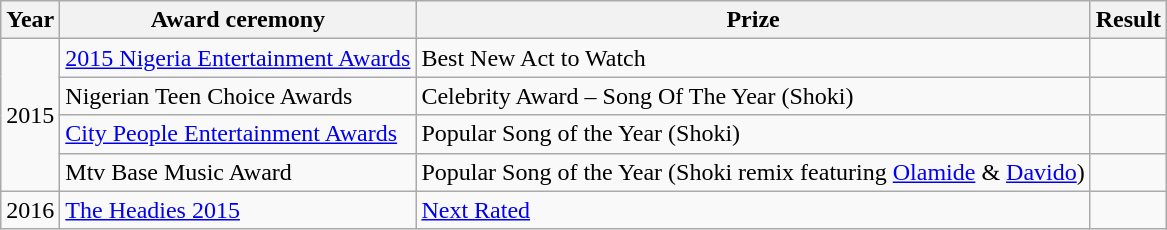<table class ="wikitable">
<tr>
<th>Year</th>
<th>Award ceremony</th>
<th>Prize</th>
<th>Result</th>
</tr>
<tr>
<td rowspan="4">2015</td>
<td><a href='#'>2015 Nigeria Entertainment Awards</a></td>
<td>Best New Act to Watch</td>
<td></td>
</tr>
<tr>
<td>Nigerian Teen Choice Awards</td>
<td>Celebrity Award – Song Of The Year (Shoki)</td>
<td></td>
</tr>
<tr>
<td><a href='#'>City People Entertainment Awards</a></td>
<td>Popular Song of the Year (Shoki)</td>
<td></td>
</tr>
<tr>
<td>Mtv Base Music Award</td>
<td>Popular Song of the Year (Shoki remix featuring <a href='#'>Olamide</a> & <a href='#'>Davido</a>)</td>
<td></td>
</tr>
<tr>
<td>2016</td>
<td><a href='#'>The Headies 2015</a></td>
<td><a href='#'>Next Rated</a></td>
<td></td>
</tr>
</table>
